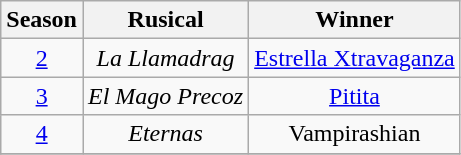<table class="wikitable sortable" style="text-align:center;">
<tr>
<th>Season</th>
<th>Rusical</th>
<th>Winner</th>
</tr>
<tr>
<td><a href='#'>2</a></td>
<td nowrap><em>La Llamadrag</em></td>
<td nowrap><a href='#'>Estrella Xtravaganza</a></td>
</tr>
<tr>
<td><a href='#'>3</a></td>
<td nowrap><em>El Mago Precoz</em></td>
<td nowrap><a href='#'>Pitita</a></td>
</tr>
<tr>
<td><a href='#'>4</a></td>
<td nowrap><em>Eternas</em></td>
<td nowrap>Vampirashian</td>
</tr>
<tr>
</tr>
</table>
